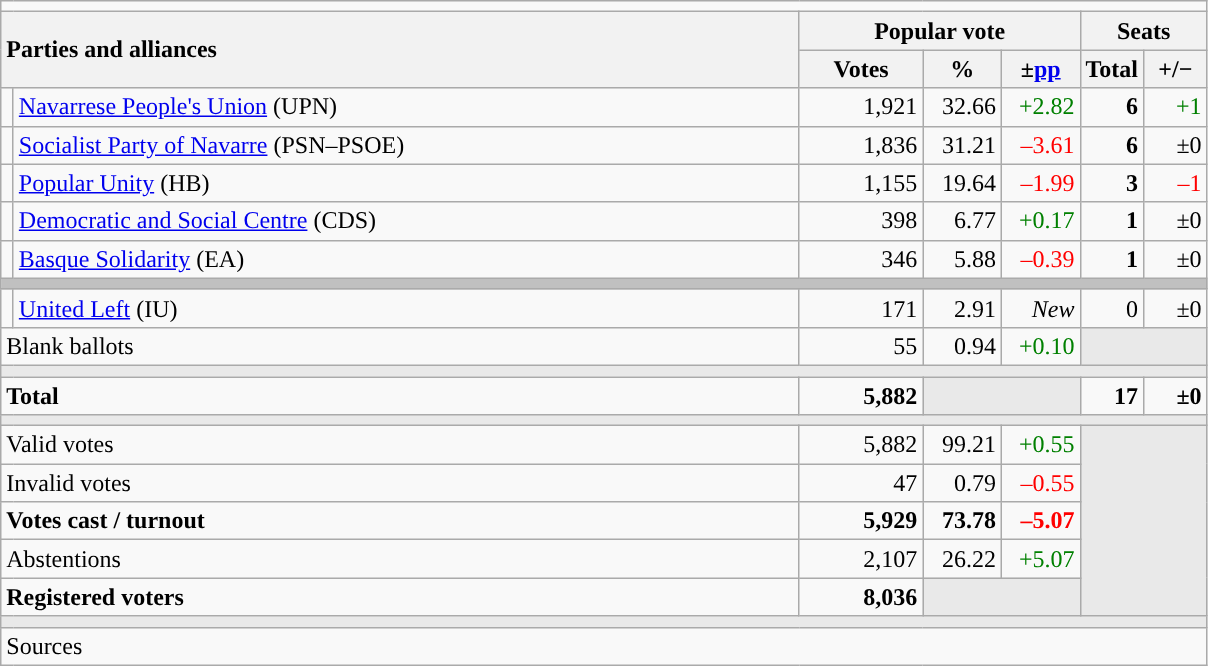<table class="wikitable" style="text-align:right;">
<tr>
<td colspan="7"></td>
</tr>
<tr>
<th style="text-align:left;" rowspan="2" colspan="2" width="525">Parties and alliances</th>
<th colspan="3">Popular vote</th>
<th colspan="2">Seats</th>
</tr>
<tr>
<th width="75">Votes</th>
<th width="45">%</th>
<th width="45">±<a href='#'>pp</a></th>
<th width="35">Total</th>
<th width="35">+/−</th>
</tr>
<tr>
<td width="1" style="color:inherit;background:"></td>
<td align="left"><a href='#'>Navarrese People's Union</a> (UPN)</td>
<td>1,921</td>
<td>32.66</td>
<td style="color:green;">+2.82</td>
<td><strong>6</strong></td>
<td style="color:green;">+1</td>
</tr>
<tr>
<td style="color:inherit;background:"></td>
<td align="left"><a href='#'>Socialist Party of Navarre</a> (PSN–PSOE)</td>
<td>1,836</td>
<td>31.21</td>
<td style="color:red;">–3.61</td>
<td><strong>6</strong></td>
<td>±0</td>
</tr>
<tr>
<td style="color:inherit;background:"></td>
<td align="left"><a href='#'>Popular Unity</a> (HB)</td>
<td>1,155</td>
<td>19.64</td>
<td style="color:red;">–1.99</td>
<td><strong>3</strong></td>
<td style="color:red;">–1</td>
</tr>
<tr>
<td style="color:inherit;background:"></td>
<td align="left"><a href='#'>Democratic and Social Centre</a> (CDS)</td>
<td>398</td>
<td>6.77</td>
<td style="color:green;">+0.17</td>
<td><strong>1</strong></td>
<td>±0</td>
</tr>
<tr>
<td style="color:inherit;background:"></td>
<td align="left"><a href='#'>Basque Solidarity</a> (EA)</td>
<td>346</td>
<td>5.88</td>
<td style="color:red;">–0.39</td>
<td><strong>1</strong></td>
<td>±0</td>
</tr>
<tr>
<td colspan="7" bgcolor="#C0C0C0"></td>
</tr>
<tr>
<td style="color:inherit;background:"></td>
<td align="left"><a href='#'>United Left</a> (IU)</td>
<td>171</td>
<td>2.91</td>
<td><em>New</em></td>
<td>0</td>
<td>±0</td>
</tr>
<tr>
<td align="left" colspan="2">Blank ballots</td>
<td>55</td>
<td>0.94</td>
<td style="color:green;">+0.10</td>
<td bgcolor="#E9E9E9" colspan="2"></td>
</tr>
<tr>
<td colspan="7" bgcolor="#E9E9E9"></td>
</tr>
<tr style="font-weight:bold;">
<td align="left" colspan="2">Total</td>
<td>5,882</td>
<td bgcolor="#E9E9E9" colspan="2"></td>
<td>17</td>
<td>±0</td>
</tr>
<tr>
<td colspan="7" bgcolor="#E9E9E9"></td>
</tr>
<tr>
<td align="left" colspan="2">Valid votes</td>
<td>5,882</td>
<td>99.21</td>
<td style="color:green;">+0.55</td>
<td bgcolor="#E9E9E9" colspan="2" rowspan="5"></td>
</tr>
<tr>
<td align="left" colspan="2">Invalid votes</td>
<td>47</td>
<td>0.79</td>
<td style="color:red;">–0.55</td>
</tr>
<tr style="font-weight:bold;">
<td align="left" colspan="2">Votes cast / turnout</td>
<td>5,929</td>
<td>73.78</td>
<td style="color:red;">–5.07</td>
</tr>
<tr>
<td align="left" colspan="2">Abstentions</td>
<td>2,107</td>
<td>26.22</td>
<td style="color:green;">+5.07</td>
</tr>
<tr style="font-weight:bold;">
<td align="left" colspan="2">Registered voters</td>
<td>8,036</td>
<td bgcolor="#E9E9E9" colspan="2"></td>
</tr>
<tr>
<td colspan="7" bgcolor="#E9E9E9"></td>
</tr>
<tr>
<td align="left" colspan="7">Sources</td>
</tr>
</table>
